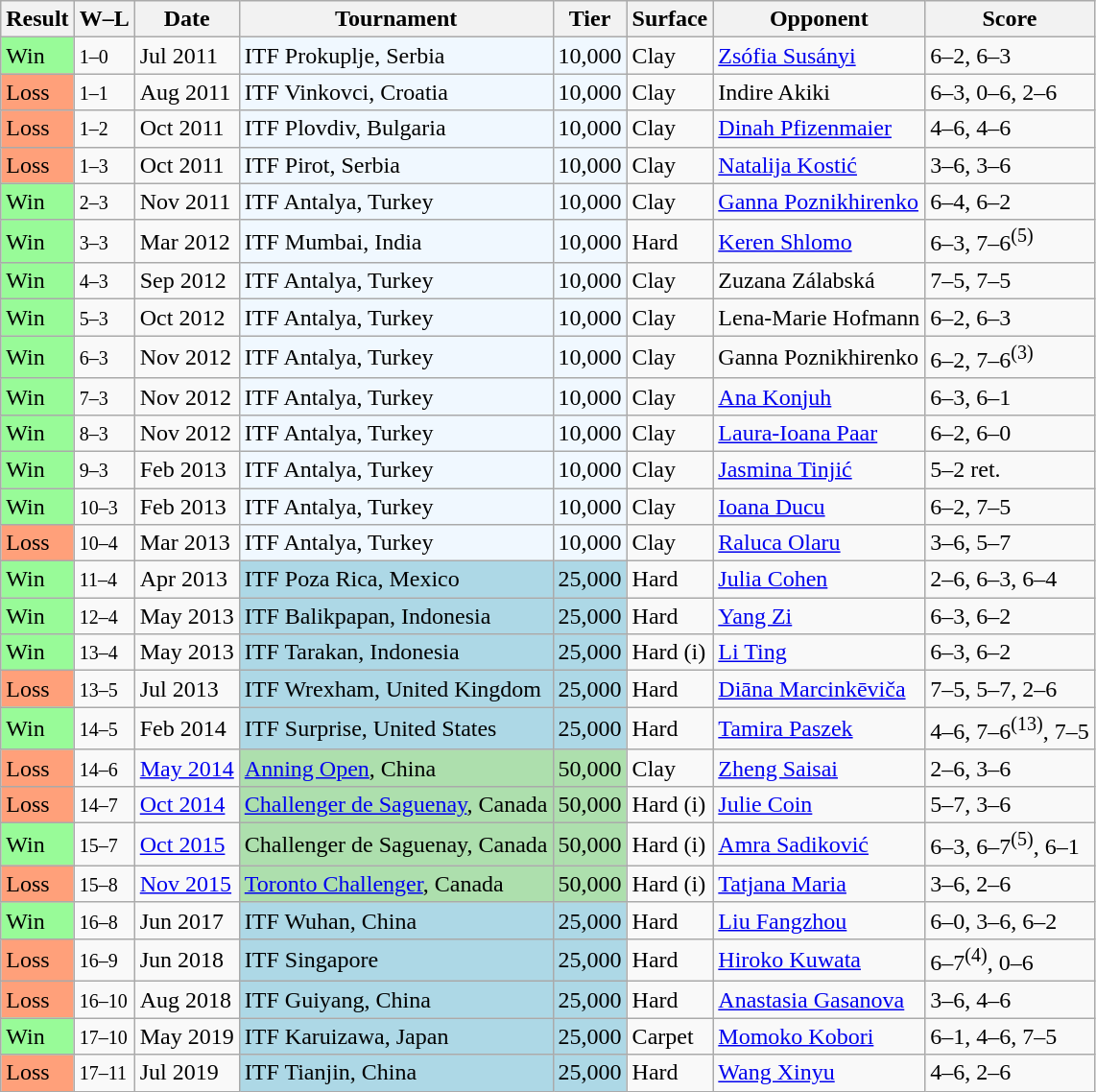<table class="sortable wikitable">
<tr>
<th>Result</th>
<th class="unsortable">W–L</th>
<th>Date</th>
<th>Tournament</th>
<th>Tier</th>
<th>Surface</th>
<th>Opponent</th>
<th class="unsortable">Score</th>
</tr>
<tr>
<td style="background:#98fb98;">Win</td>
<td><small>1–0</small></td>
<td>Jul 2011</td>
<td style="background:#f0f8ff;">ITF Prokuplje, Serbia</td>
<td style="background:#f0f8ff;">10,000</td>
<td>Clay</td>
<td> <a href='#'>Zsófia Susányi</a></td>
<td>6–2, 6–3</td>
</tr>
<tr>
<td style="background:#ffa07a;">Loss</td>
<td><small>1–1</small></td>
<td>Aug 2011</td>
<td style="background:#f0f8ff;">ITF Vinkovci, Croatia</td>
<td style="background:#f0f8ff;">10,000</td>
<td>Clay</td>
<td> Indire Akiki</td>
<td>6–3, 0–6, 2–6</td>
</tr>
<tr>
<td style="background:#ffa07a;">Loss</td>
<td><small>1–2</small></td>
<td>Oct 2011</td>
<td style="background:#f0f8ff;">ITF Plovdiv, Bulgaria</td>
<td style="background:#f0f8ff;">10,000</td>
<td>Clay</td>
<td> <a href='#'>Dinah Pfizenmaier</a></td>
<td>4–6, 4–6</td>
</tr>
<tr>
<td style="background:#ffa07a;">Loss</td>
<td><small>1–3</small></td>
<td>Oct 2011</td>
<td style="background:#f0f8ff;">ITF Pirot, Serbia</td>
<td style="background:#f0f8ff;">10,000</td>
<td>Clay</td>
<td> <a href='#'>Natalija Kostić</a></td>
<td>3–6, 3–6</td>
</tr>
<tr>
<td style="background:#98fb98;">Win</td>
<td><small>2–3</small></td>
<td>Nov 2011</td>
<td style="background:#f0f8ff;">ITF Antalya, Turkey</td>
<td style="background:#f0f8ff;">10,000</td>
<td>Clay</td>
<td> <a href='#'>Ganna Poznikhirenko</a></td>
<td>6–4, 6–2</td>
</tr>
<tr>
<td style="background:#98fb98;">Win</td>
<td><small>3–3</small></td>
<td>Mar 2012</td>
<td style="background:#f0f8ff;">ITF Mumbai, India</td>
<td style="background:#f0f8ff;">10,000</td>
<td>Hard</td>
<td> <a href='#'>Keren Shlomo</a></td>
<td>6–3, 7–6<sup>(5)</sup></td>
</tr>
<tr>
<td style="background:#98fb98;">Win</td>
<td><small>4–3</small></td>
<td>Sep 2012</td>
<td style="background:#f0f8ff;">ITF Antalya, Turkey</td>
<td style="background:#f0f8ff;">10,000</td>
<td>Clay</td>
<td> Zuzana Zálabská</td>
<td>7–5, 7–5</td>
</tr>
<tr>
<td style="background:#98fb98;">Win</td>
<td><small>5–3</small></td>
<td>Oct 2012</td>
<td style="background:#f0f8ff;">ITF Antalya, Turkey</td>
<td style="background:#f0f8ff;">10,000</td>
<td>Clay</td>
<td> Lena-Marie Hofmann</td>
<td>6–2, 6–3</td>
</tr>
<tr>
<td style="background:#98fb98;">Win</td>
<td><small>6–3</small></td>
<td>Nov 2012</td>
<td style="background:#f0f8ff;">ITF Antalya, Turkey</td>
<td style="background:#f0f8ff;">10,000</td>
<td>Clay</td>
<td> Ganna Poznikhirenko</td>
<td>6–2, 7–6<sup>(3)</sup></td>
</tr>
<tr>
<td style="background:#98fb98;">Win</td>
<td><small>7–3</small></td>
<td>Nov 2012</td>
<td style="background:#f0f8ff;">ITF Antalya, Turkey</td>
<td style="background:#f0f8ff;">10,000</td>
<td>Clay</td>
<td> <a href='#'>Ana Konjuh</a></td>
<td>6–3, 6–1</td>
</tr>
<tr>
<td style="background:#98fb98;">Win</td>
<td><small>8–3</small></td>
<td>Nov 2012</td>
<td style="background:#f0f8ff;">ITF Antalya, Turkey</td>
<td style="background:#f0f8ff;">10,000</td>
<td>Clay</td>
<td> <a href='#'>Laura-Ioana Paar</a></td>
<td>6–2, 6–0</td>
</tr>
<tr>
<td style="background:#98fb98;">Win</td>
<td><small>9–3</small></td>
<td>Feb 2013</td>
<td style="background:#f0f8ff;">ITF Antalya, Turkey</td>
<td style="background:#f0f8ff;">10,000</td>
<td>Clay</td>
<td> <a href='#'>Jasmina Tinjić</a></td>
<td>5–2 ret.</td>
</tr>
<tr>
<td style="background:#98fb98;">Win</td>
<td><small>10–3</small></td>
<td>Feb 2013</td>
<td style="background:#f0f8ff;">ITF Antalya, Turkey</td>
<td style="background:#f0f8ff;">10,000</td>
<td>Clay</td>
<td> <a href='#'>Ioana Ducu</a></td>
<td>6–2, 7–5</td>
</tr>
<tr>
<td style="background:#ffa07a;">Loss</td>
<td><small>10–4</small></td>
<td>Mar 2013</td>
<td style="background:#f0f8ff;">ITF Antalya, Turkey</td>
<td style="background:#f0f8ff;">10,000</td>
<td>Clay</td>
<td> <a href='#'>Raluca Olaru</a></td>
<td>3–6, 5–7</td>
</tr>
<tr>
<td style="background:#98fb98;">Win</td>
<td><small>11–4</small></td>
<td>Apr 2013</td>
<td style="background:lightblue;">ITF Poza Rica, Mexico</td>
<td style="background:lightblue;">25,000</td>
<td>Hard</td>
<td> <a href='#'>Julia Cohen</a></td>
<td>2–6, 6–3, 6–4</td>
</tr>
<tr>
<td style="background:#98fb98;">Win</td>
<td><small>12–4</small></td>
<td>May 2013</td>
<td style="background:lightblue;">ITF Balikpapan, Indonesia</td>
<td style="background:lightblue;">25,000</td>
<td>Hard</td>
<td> <a href='#'>Yang Zi</a></td>
<td>6–3, 6–2</td>
</tr>
<tr>
<td style="background:#98fb98;">Win</td>
<td><small>13–4</small></td>
<td>May 2013</td>
<td style="background:lightblue;">ITF Tarakan, Indonesia</td>
<td style="background:lightblue;">25,000</td>
<td>Hard (i)</td>
<td> <a href='#'>Li Ting</a></td>
<td>6–3, 6–2</td>
</tr>
<tr>
<td style="background:#ffa07a;">Loss</td>
<td><small>13–5</small></td>
<td>Jul 2013</td>
<td style="background:lightblue;">ITF Wrexham, United Kingdom</td>
<td style="background:lightblue;">25,000</td>
<td>Hard</td>
<td> <a href='#'>Diāna Marcinkēviča</a></td>
<td>7–5, 5–7, 2–6</td>
</tr>
<tr>
<td style="background:#98fb98;">Win</td>
<td><small>14–5</small></td>
<td>Feb 2014</td>
<td style="background:lightblue;">ITF Surprise, United States</td>
<td style="background:lightblue;">25,000</td>
<td>Hard</td>
<td> <a href='#'>Tamira Paszek</a></td>
<td>4–6, 7–6<sup>(13)</sup>, 7–5</td>
</tr>
<tr>
<td style="background:#ffa07a;">Loss</td>
<td><small>14–6</small></td>
<td><a href='#'>May 2014</a></td>
<td style="background:#addfad;"><a href='#'>Anning Open</a>, China</td>
<td style="background:#addfad;">50,000</td>
<td>Clay</td>
<td> <a href='#'>Zheng Saisai</a></td>
<td>2–6, 3–6</td>
</tr>
<tr>
<td style="background:#ffa07a;">Loss</td>
<td><small>14–7</small></td>
<td><a href='#'>Oct 2014</a></td>
<td style="background:#addfad;"><a href='#'>Challenger de Saguenay</a>, Canada</td>
<td style="background:#addfad;">50,000</td>
<td>Hard (i)</td>
<td> <a href='#'>Julie Coin</a></td>
<td>5–7, 3–6</td>
</tr>
<tr>
<td style="background:#98fb98;">Win</td>
<td><small>15–7</small></td>
<td><a href='#'>Oct 2015</a></td>
<td style="background:#addfad;">Challenger de Saguenay, Canada</td>
<td style="background:#addfad;">50,000</td>
<td>Hard (i)</td>
<td> <a href='#'>Amra Sadiković</a></td>
<td>6–3, 6–7<sup>(5)</sup>, 6–1</td>
</tr>
<tr>
<td style="background:#ffa07a;">Loss</td>
<td><small>15–8</small></td>
<td><a href='#'>Nov 2015</a></td>
<td style="background:#addfad;"><a href='#'>Toronto Challenger</a>, Canada</td>
<td style="background:#addfad;">50,000</td>
<td>Hard (i)</td>
<td> <a href='#'>Tatjana Maria</a></td>
<td>3–6, 2–6</td>
</tr>
<tr>
<td style="background:#98fb98;">Win</td>
<td><small>16–8</small></td>
<td>Jun 2017</td>
<td style="background:lightblue;">ITF Wuhan, China</td>
<td style="background:lightblue;">25,000</td>
<td>Hard</td>
<td> <a href='#'>Liu Fangzhou</a></td>
<td>6–0, 3–6, 6–2</td>
</tr>
<tr>
<td style="background:#ffa07a;">Loss</td>
<td><small>16–9</small></td>
<td>Jun 2018</td>
<td style="background:lightblue;">ITF Singapore</td>
<td style="background:lightblue;">25,000</td>
<td>Hard</td>
<td> <a href='#'>Hiroko Kuwata</a></td>
<td>6–7<sup>(4)</sup>, 0–6</td>
</tr>
<tr>
<td style="background:#ffa07a;">Loss</td>
<td><small>16–10</small></td>
<td>Aug 2018</td>
<td style="background:lightblue;">ITF Guiyang, China</td>
<td style="background:lightblue;">25,000</td>
<td>Hard</td>
<td> <a href='#'>Anastasia Gasanova</a></td>
<td>3–6, 4–6</td>
</tr>
<tr>
<td style="background:#98fb98;">Win</td>
<td><small>17–10</small></td>
<td>May 2019</td>
<td style="background:lightblue;">ITF Karuizawa, Japan</td>
<td style="background:lightblue;">25,000</td>
<td>Carpet</td>
<td> <a href='#'>Momoko Kobori</a></td>
<td>6–1, 4–6, 7–5</td>
</tr>
<tr>
<td style="background:#ffa07a;">Loss</td>
<td><small>17–11</small></td>
<td>Jul 2019</td>
<td style="background:lightblue;">ITF Tianjin, China</td>
<td style="background:lightblue;">25,000</td>
<td>Hard</td>
<td> <a href='#'>Wang Xinyu</a></td>
<td>4–6, 2–6</td>
</tr>
</table>
